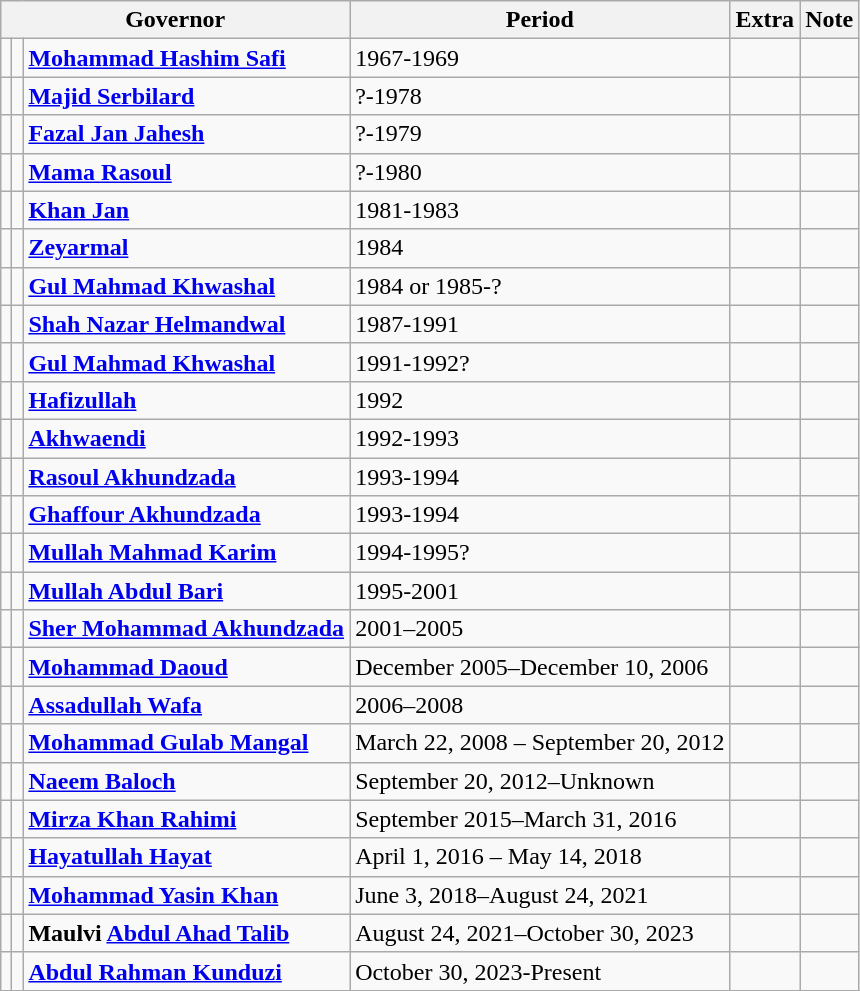<table class="wikitable">
<tr>
<th colspan="3">Governor</th>
<th>Period</th>
<th>Extra</th>
<th>Note</th>
</tr>
<tr>
<td></td>
<td></td>
<td><strong><a href='#'>Mohammad Hashim Safi</a></strong></td>
<td>1967-1969</td>
<td></td>
<td></td>
</tr>
<tr>
<td></td>
<td></td>
<td><strong><a href='#'>Majid Serbilard</a></strong></td>
<td>?-1978</td>
<td></td>
<td></td>
</tr>
<tr>
<td></td>
<td></td>
<td><strong><a href='#'>Fazal Jan Jahesh</a></strong></td>
<td>?-1979</td>
<td></td>
<td></td>
</tr>
<tr>
<td></td>
<td></td>
<td><strong><a href='#'>Mama Rasoul</a></strong></td>
<td>?-1980</td>
<td></td>
<td></td>
</tr>
<tr>
<td></td>
<td></td>
<td><strong><a href='#'>Khan Jan</a></strong></td>
<td>1981-1983</td>
<td></td>
<td></td>
</tr>
<tr>
<td></td>
<td></td>
<td><strong><a href='#'>Zeyarmal</a></strong></td>
<td>1984</td>
<td></td>
<td></td>
</tr>
<tr>
<td></td>
<td></td>
<td><strong><a href='#'>Gul Mahmad Khwashal</a></strong></td>
<td>1984 or 1985-?</td>
<td></td>
<td></td>
</tr>
<tr>
<td></td>
<td></td>
<td><strong><a href='#'>Shah Nazar Helmandwal</a></strong></td>
<td>1987-1991</td>
<td></td>
<td></td>
</tr>
<tr>
<td></td>
<td></td>
<td><strong><a href='#'>Gul Mahmad Khwashal</a></strong></td>
<td>1991-1992?</td>
<td></td>
<td></td>
</tr>
<tr>
<td></td>
<td></td>
<td><strong><a href='#'>Hafizullah</a></strong></td>
<td>1992</td>
<td></td>
<td></td>
</tr>
<tr>
<td></td>
<td></td>
<td><strong><a href='#'>Akhwaendi</a></strong></td>
<td>1992-1993</td>
<td></td>
<td></td>
</tr>
<tr>
<td></td>
<td></td>
<td><strong><a href='#'>Rasoul Akhundzada</a></strong></td>
<td>1993-1994</td>
<td></td>
<td></td>
</tr>
<tr>
<td></td>
<td></td>
<td><strong><a href='#'>Ghaffour Akhundzada</a></strong></td>
<td>1993-1994</td>
<td></td>
<td></td>
</tr>
<tr>
<td></td>
<td></td>
<td><strong><a href='#'>Mullah Mahmad Karim</a></strong></td>
<td>1994-1995?</td>
<td></td>
<td></td>
</tr>
<tr>
<td></td>
<td></td>
<td><strong><a href='#'>Mullah Abdul Bari</a></strong></td>
<td>1995-2001</td>
<td></td>
<td></td>
</tr>
<tr>
<td></td>
<td></td>
<td><strong><a href='#'>Sher Mohammad Akhundzada</a></strong></td>
<td>2001–2005</td>
<td></td>
<td></td>
</tr>
<tr>
<td></td>
<td></td>
<td><strong><a href='#'>Mohammad Daoud</a></strong></td>
<td>December 2005–December 10, 2006</td>
<td></td>
<td></td>
</tr>
<tr>
<td></td>
<td></td>
<td><strong><a href='#'>Assadullah Wafa</a></strong></td>
<td>2006–2008</td>
<td></td>
<td></td>
</tr>
<tr>
<td></td>
<td></td>
<td><strong><a href='#'>Mohammad Gulab Mangal</a></strong></td>
<td>March 22, 2008 – September 20, 2012</td>
<td></td>
<td></td>
</tr>
<tr>
<td></td>
<td></td>
<td><strong><a href='#'>Naeem Baloch</a></strong></td>
<td>September 20, 2012–Unknown</td>
<td></td>
<td></td>
</tr>
<tr>
<td></td>
<td></td>
<td><strong><a href='#'>Mirza Khan Rahimi</a></strong></td>
<td>September 2015–March 31, 2016</td>
<td></td>
<td></td>
</tr>
<tr>
<td></td>
<td></td>
<td><strong><a href='#'>Hayatullah Hayat</a></strong></td>
<td>April 1, 2016 – May 14, 2018</td>
<td></td>
<td></td>
</tr>
<tr>
<td></td>
<td></td>
<td><strong><a href='#'>Mohammad Yasin Khan</a></strong></td>
<td>June 3, 2018–August 24, 2021</td>
<td></td>
<td></td>
</tr>
<tr>
<td></td>
<td></td>
<td><strong>Maulvi <a href='#'>Abdul Ahad Talib</a></strong></td>
<td>August 24, 2021–October 30, 2023</td>
<td></td>
<td></td>
</tr>
<tr>
<td></td>
<td></td>
<td><strong><a href='#'>Abdul Rahman Kunduzi</a></strong></td>
<td>October 30, 2023-Present</td>
<td></td>
<td></td>
</tr>
</table>
